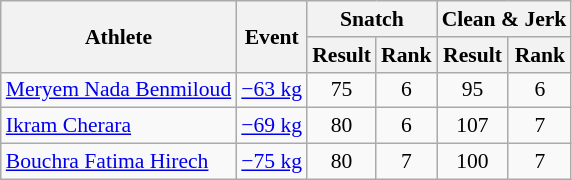<table class="wikitable" style="font-size:90%">
<tr>
<th rowspan="2">Athlete</th>
<th rowspan="2">Event</th>
<th colspan="2">Snatch</th>
<th colspan="2">Clean & Jerk</th>
</tr>
<tr>
<th>Result</th>
<th>Rank</th>
<th>Result</th>
<th>Rank</th>
</tr>
<tr align=center>
<td align=left><a href='#'>Meryem Nada Benmiloud</a></td>
<td align=left><a href='#'>−63 kg</a></td>
<td>75</td>
<td>6</td>
<td>95</td>
<td>6</td>
</tr>
<tr align=center>
<td align=left><a href='#'>Ikram Cherara</a></td>
<td align=left><a href='#'>−69 kg</a></td>
<td>80</td>
<td>6</td>
<td>107</td>
<td>7</td>
</tr>
<tr align=center>
<td align=left><a href='#'>Bouchra Fatima Hirech</a></td>
<td align=left><a href='#'>−75 kg</a></td>
<td>80</td>
<td>7</td>
<td>100</td>
<td>7</td>
</tr>
</table>
